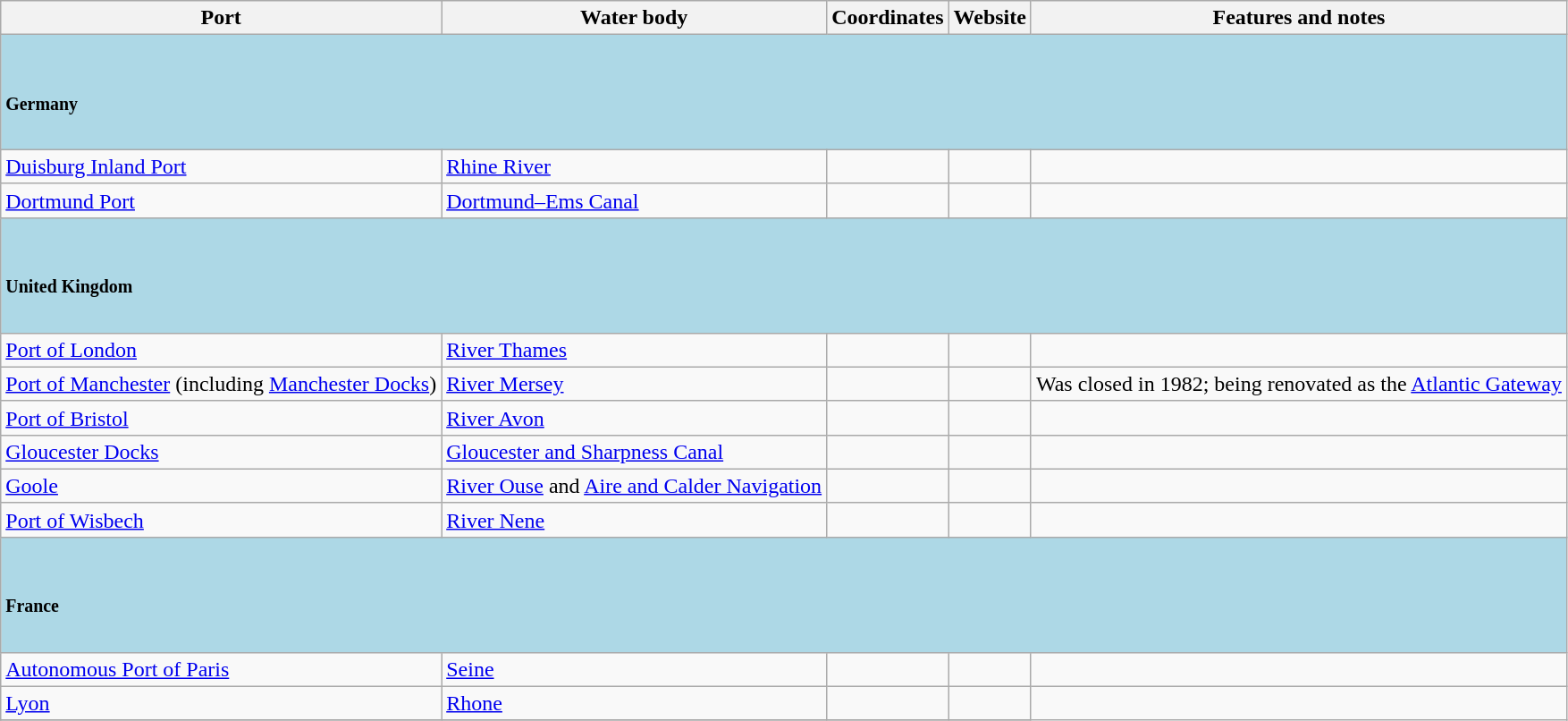<table class="wikitable" border:1; cellpadding:0; cellspacing:0; vertical-align:top; align:left"|>
<tr>
<th bgcolor="lightblue">Port</th>
<th bgcolor="lightblue">Water body</th>
<th bgcolor="lightblue">Coordinates</th>
<th bgcolor="lightblue">Website</th>
<th bgcolor="lightblue">Features and notes</th>
</tr>
<tr>
<td bgcolor="lightblue" colspan="6"><br><h5>Germany</h5></td>
</tr>
<tr>
<td><a href='#'>Duisburg Inland Port</a></td>
<td><a href='#'>Rhine River</a></td>
<td></td>
<td></td>
<td></td>
</tr>
<tr>
<td><a href='#'>Dortmund Port</a></td>
<td><a href='#'>Dortmund–Ems Canal</a></td>
<td></td>
<td></td>
</tr>
<tr>
<td bgcolor="lightblue" colspan="6"><br><h5>United Kingdom</h5></td>
</tr>
<tr>
<td><a href='#'>Port of London</a></td>
<td><a href='#'>River Thames</a></td>
<td></td>
<td></td>
<td></td>
</tr>
<tr>
<td><a href='#'>Port of Manchester</a> (including <a href='#'>Manchester Docks</a>)</td>
<td><a href='#'>River Mersey</a></td>
<td></td>
<td></td>
<td>Was closed in 1982; being renovated as the <a href='#'>Atlantic Gateway</a></td>
</tr>
<tr>
<td><a href='#'>Port of Bristol</a></td>
<td><a href='#'>River Avon</a></td>
<td></td>
<td></td>
<td></td>
</tr>
<tr>
<td><a href='#'>Gloucester Docks</a></td>
<td><a href='#'>Gloucester and Sharpness Canal</a></td>
<td></td>
<td></td>
<td></td>
</tr>
<tr>
<td><a href='#'>Goole</a></td>
<td><a href='#'>River Ouse</a> and <a href='#'>Aire and Calder Navigation</a></td>
<td></td>
<td></td>
<td></td>
</tr>
<tr>
<td><a href='#'>Port of Wisbech</a></td>
<td><a href='#'>River Nene</a></td>
<td></td>
<td></td>
</tr>
<tr>
<td bgcolor="lightblue" colspan="6"><br><h5>France</h5></td>
</tr>
<tr>
<td><a href='#'>Autonomous Port of Paris</a></td>
<td><a href='#'>Seine</a></td>
<td></td>
<td></td>
<td></td>
</tr>
<tr>
<td><a href='#'>Lyon</a></td>
<td><a href='#'>Rhone</a></td>
<td></td>
<td></td>
</tr>
<tr>
</tr>
</table>
